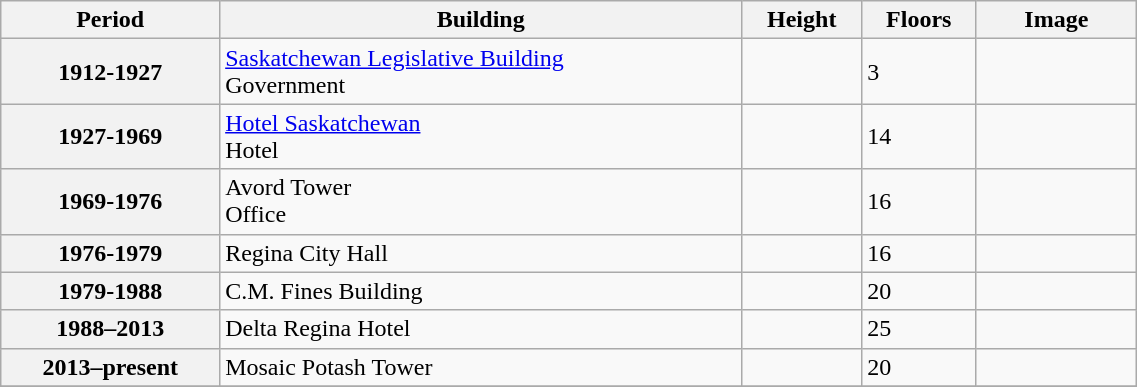<table class="wikitable sortable" style="width:60%;">
<tr>
<th>Period</th>
<th>Building</th>
<th>Height</th>
<th>Floors</th>
<th style="width:100px;">Image</th>
</tr>
<tr>
<th>1912-1927</th>
<td><a href='#'>Saskatchewan Legislative Building</a><br>Government</td>
<td></td>
<td>3 </td>
<td></td>
</tr>
<tr>
<th>1927-1969</th>
<td><a href='#'>Hotel Saskatchewan</a><br>Hotel</td>
<td></td>
<td>14  </td>
<td></td>
</tr>
<tr>
<th>1969-1976</th>
<td>Avord Tower<br>Office</td>
<td></td>
<td>16</td>
<td></td>
</tr>
<tr>
<th>1976-1979</th>
<td>Regina City Hall</td>
<td></td>
<td>16</td>
<td></td>
</tr>
<tr>
<th>1979-1988</th>
<td>C.M. Fines Building</td>
<td></td>
<td>20</td>
<td></td>
</tr>
<tr>
<th>1988–2013</th>
<td>Delta Regina Hotel</td>
<td></td>
<td>25</td>
<td></td>
</tr>
<tr>
<th>2013–present</th>
<td>Mosaic Potash Tower </td>
<td></td>
<td>20</td>
<td></td>
</tr>
<tr>
</tr>
</table>
